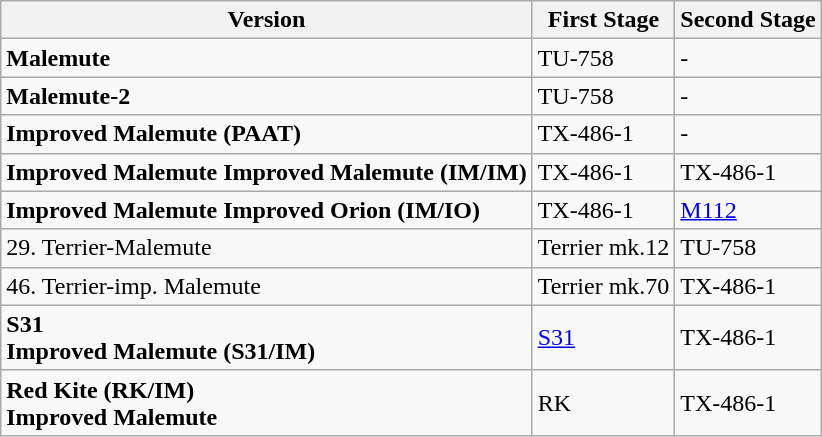<table class="wikitable">
<tr>
<th>Version</th>
<th>First Stage</th>
<th>Second Stage</th>
</tr>
<tr>
<td><strong>Malemute</strong></td>
<td>TU-758</td>
<td>-</td>
</tr>
<tr>
<td><strong>Malemute-2</strong></td>
<td>TU-758</td>
<td>-</td>
</tr>
<tr>
<td><strong>Improved Malemute (PAAT)</strong></td>
<td>TX-486-1</td>
<td>-</td>
</tr>
<tr>
<td><strong>Improved Malemute Improved Malemute (IM/IM)</strong></td>
<td>TX-486-1</td>
<td>TX-486-1</td>
</tr>
<tr>
<td><strong>Improved Malemute Improved Orion (IM/IO)</strong></td>
<td>TX-486-1</td>
<td><a href='#'>M112</a></td>
</tr>
<tr>
<td>29. Terrier-Malemute</td>
<td>Terrier mk.12</td>
<td>TU-758</td>
</tr>
<tr>
<td>46. Terrier-imp. Malemute</td>
<td>Terrier mk.70</td>
<td>TX-486-1</td>
</tr>
<tr>
<td><strong>S31</strong><br><strong>Improved Malemute (S31/IM)</strong></td>
<td><a href='#'>S31</a></td>
<td>TX-486-1</td>
</tr>
<tr>
<td><strong>Red Kite (RK/IM)</strong><br><strong>Improved Malemute</strong></td>
<td>RK</td>
<td>TX-486-1</td>
</tr>
</table>
